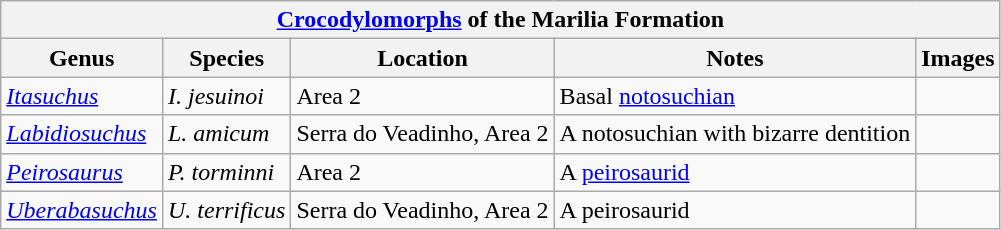<table class="wikitable" align="center">
<tr>
<th colspan="7" align="center"><strong><a href='#'>Crocodylomorphs</a> of the Marilia Formation</strong></th>
</tr>
<tr>
<th>Genus</th>
<th>Species</th>
<th>Location</th>
<th>Notes</th>
<th>Images</th>
</tr>
<tr>
<td><em><a href='#'>Itasuchus</a></em></td>
<td><em>I. jesuinoi</em></td>
<td>Area 2</td>
<td>Basal <a href='#'>notosuchian</a></td>
<td></td>
</tr>
<tr>
<td><em><a href='#'>Labidiosuchus</a></em></td>
<td><em>L. amicum</em></td>
<td>Serra do Veadinho, Area 2</td>
<td>A notosuchian with bizarre dentition</td>
<td></td>
</tr>
<tr>
<td><em><a href='#'>Peirosaurus</a></em></td>
<td><em>P. torminni</em></td>
<td>Area 2</td>
<td>A <a href='#'>peirosaurid</a></td>
<td></td>
</tr>
<tr>
<td><em><a href='#'>Uberabasuchus</a></em></td>
<td><em>U. terrificus</em></td>
<td>Serra do Veadinho, Area 2</td>
<td>A peirosaurid</td>
<td></td>
</tr>
</table>
